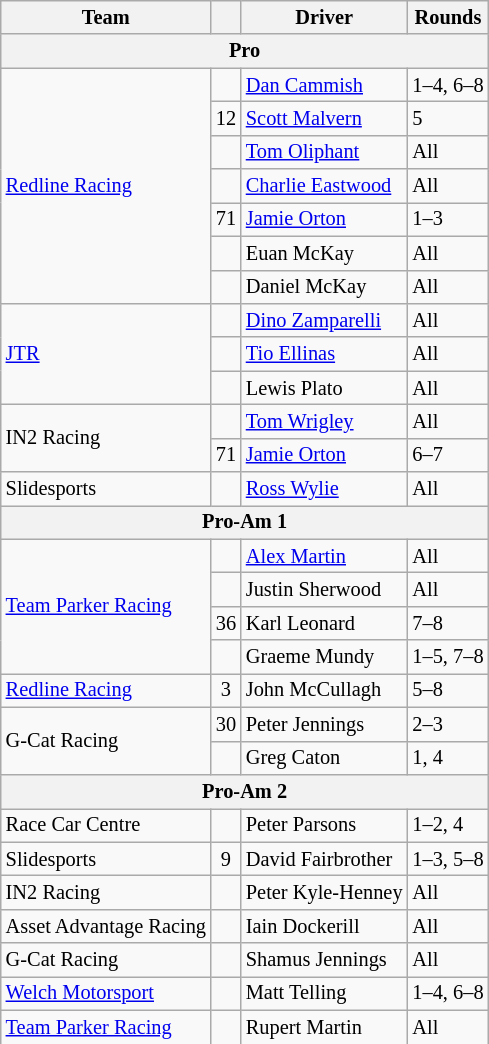<table class="wikitable" style="font-size: 85%;">
<tr>
<th>Team</th>
<th></th>
<th>Driver</th>
<th>Rounds</th>
</tr>
<tr>
<th colspan=5>Pro</th>
</tr>
<tr>
<td rowspan=7><a href='#'>Redline Racing</a></td>
<td align=center></td>
<td> <a href='#'>Dan Cammish</a></td>
<td>1–4, 6–8</td>
</tr>
<tr>
<td align=center>12</td>
<td> <a href='#'>Scott Malvern</a></td>
<td>5</td>
</tr>
<tr>
<td align=center></td>
<td> <a href='#'>Tom Oliphant</a></td>
<td>All</td>
</tr>
<tr>
<td align=center></td>
<td> <a href='#'>Charlie Eastwood</a></td>
<td>All</td>
</tr>
<tr>
<td align=center>71</td>
<td> <a href='#'>Jamie Orton</a></td>
<td>1–3</td>
</tr>
<tr>
<td align=center></td>
<td> Euan McKay</td>
<td>All</td>
</tr>
<tr>
<td align=center></td>
<td> Daniel McKay</td>
<td>All</td>
</tr>
<tr>
<td rowspan=3><a href='#'>JTR</a></td>
<td align=center></td>
<td> <a href='#'>Dino Zamparelli</a></td>
<td>All</td>
</tr>
<tr>
<td align=center></td>
<td> <a href='#'>Tio Ellinas</a></td>
<td>All</td>
</tr>
<tr>
<td align=center></td>
<td> Lewis Plato</td>
<td>All</td>
</tr>
<tr>
<td rowspan=2>IN2 Racing</td>
<td align=center></td>
<td> <a href='#'>Tom Wrigley</a></td>
<td>All</td>
</tr>
<tr>
<td align=center>71</td>
<td> <a href='#'>Jamie Orton</a></td>
<td>6–7</td>
</tr>
<tr>
<td>Slidesports</td>
<td align=center></td>
<td> <a href='#'>Ross Wylie</a></td>
<td>All</td>
</tr>
<tr>
<th colspan=5>Pro-Am 1</th>
</tr>
<tr>
<td rowspan=4><a href='#'>Team Parker Racing</a></td>
<td align=center></td>
<td> <a href='#'>Alex Martin</a></td>
<td>All</td>
</tr>
<tr>
<td align=center></td>
<td> Justin Sherwood</td>
<td>All</td>
</tr>
<tr>
<td align=center>36</td>
<td> Karl Leonard</td>
<td>7–8</td>
</tr>
<tr>
<td align=center></td>
<td> Graeme Mundy</td>
<td>1–5, 7–8</td>
</tr>
<tr>
<td><a href='#'>Redline Racing</a></td>
<td align=center>3</td>
<td> John McCullagh</td>
<td>5–8</td>
</tr>
<tr>
<td rowspan=2>G-Cat Racing</td>
<td align=center>30</td>
<td> Peter Jennings</td>
<td>2–3</td>
</tr>
<tr>
<td align=center></td>
<td> Greg Caton</td>
<td>1, 4</td>
</tr>
<tr>
<th colspan=5>Pro-Am 2</th>
</tr>
<tr>
<td>Race Car Centre</td>
<td align=center></td>
<td> Peter Parsons</td>
<td>1–2, 4</td>
</tr>
<tr>
<td>Slidesports</td>
<td align=center>9</td>
<td> David Fairbrother</td>
<td>1–3, 5–8</td>
</tr>
<tr>
<td>IN2 Racing</td>
<td align=center></td>
<td> Peter Kyle-Henney</td>
<td>All</td>
</tr>
<tr>
<td>Asset Advantage Racing</td>
<td align=center></td>
<td> Iain Dockerill</td>
<td>All</td>
</tr>
<tr>
<td>G-Cat Racing</td>
<td align=center></td>
<td> Shamus Jennings</td>
<td>All</td>
</tr>
<tr>
<td><a href='#'>Welch Motorsport</a></td>
<td align=center></td>
<td> Matt Telling</td>
<td>1–4, 6–8</td>
</tr>
<tr>
<td><a href='#'>Team Parker Racing</a></td>
<td align=center></td>
<td> Rupert Martin</td>
<td>All</td>
</tr>
<tr>
</tr>
</table>
